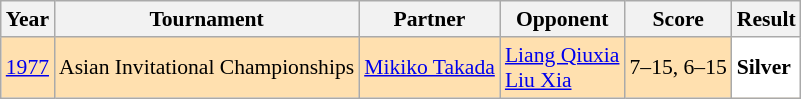<table class="sortable wikitable" style="font-size: 90%;">
<tr>
<th>Year</th>
<th>Tournament</th>
<th>Partner</th>
<th>Opponent</th>
<th>Score</th>
<th>Result</th>
</tr>
<tr style="background:#FFE0AF">
<td align="center"><a href='#'>1977</a></td>
<td align="left">Asian Invitational Championships</td>
<td align="left"> <a href='#'>Mikiko Takada</a></td>
<td align="left"> <a href='#'>Liang Qiuxia</a> <br> <a href='#'>Liu Xia</a></td>
<td align="left">7–15, 6–15</td>
<td style="text-align:left; background: white"> <strong>Silver</strong></td>
</tr>
</table>
